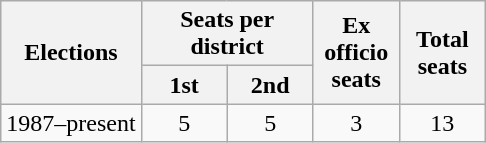<table class="wikitable" style="text-align:center;">
<tr>
<th rowspan="2">Elections</th>
<th colspan="2">Seats per district</th>
<th rowspan="2" width="50px">Ex officio seats</th>
<th rowspan="2" width="50px">Total seats</th>
</tr>
<tr>
<th width="50px">1st</th>
<th width="50px">2nd</th>
</tr>
<tr>
<td>1987–present</td>
<td>5</td>
<td>5</td>
<td>3</td>
<td>13</td>
</tr>
</table>
